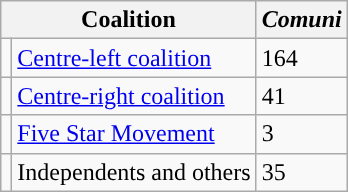<table class="wikitable">
<tr>
<th colspan=2>Coalition</th>
<th><em>Comuni</em></th>
</tr>
<tr>
<td style="color:inherit;background:"></td>
<td><a href='#'>Centre-left coalition</a></td>
<td>164</td>
</tr>
<tr>
<td style="color:inherit;background:"></td>
<td><a href='#'>Centre-right coalition</a></td>
<td>41</td>
</tr>
<tr>
<td style="color:inherit;background:"></td>
<td><a href='#'>Five Star Movement</a></td>
<td>3</td>
</tr>
<tr>
<td style="color:inherit;background:"></td>
<td>Independents and others</td>
<td>35</td>
</tr>
</table>
